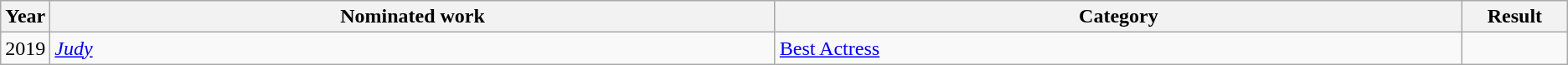<table class="wikitable sortable">
<tr>
<th scope="col" style="width:1em;">Year</th>
<th scope="col" style="width:39em;">Nominated work</th>
<th scope="col" style="width:37em;">Category</th>
<th scope="col" style="width:5em;">Result</th>
</tr>
<tr>
<td>2019</td>
<td><em><a href='#'>Judy</a></em></td>
<td><a href='#'>Best Actress</a></td>
<td></td>
</tr>
</table>
